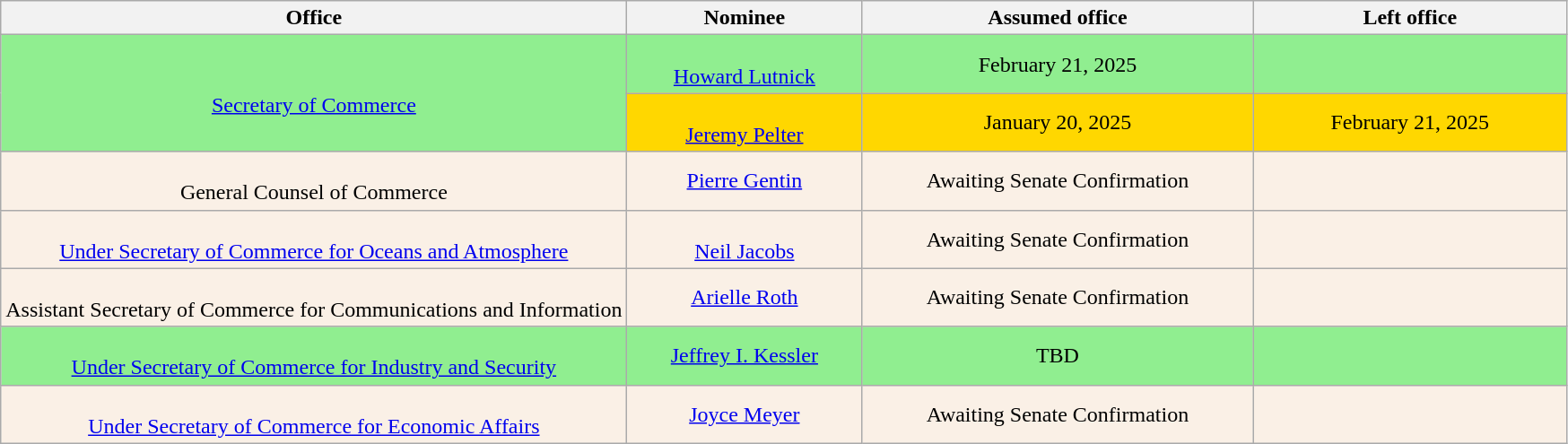<table class="wikitable sortable" style="text-align:center">
<tr>
<th style="width:40%;">Office</th>
<th style="width:15%;">Nominee</th>
<th style="width:25%;" data-sort- type="date">Assumed office</th>
<th style="width:20%;" data-sort- type="date">Left office</th>
</tr>
<tr style="background:lightgreen">
<td rowspan="2"><br><a href='#'>Secretary of Commerce</a></td>
<td><br><a href='#'>Howard Lutnick</a></td>
<td>February 21, 2025</td>
<td></td>
</tr>
<tr style="background:gold">
<td><br><a href='#'>Jeremy Pelter</a></td>
<td>January 20, 2025</td>
<td>February 21, 2025</td>
</tr>
<tr style="background:linen">
<td><br>General Counsel of Commerce</td>
<td><a href='#'>Pierre Gentin</a></td>
<td>Awaiting Senate Confirmation</td>
<td></td>
</tr>
<tr style="background:linen">
<td><br><a href='#'>Under Secretary of Commerce for Oceans and Atmosphere</a></td>
<td><br><a href='#'>Neil Jacobs</a></td>
<td>Awaiting Senate Confirmation</td>
<td></td>
</tr>
<tr style="background:linen">
<td><br> Assistant Secretary of Commerce for Communications and Information</td>
<td><a href='#'>Arielle Roth</a></td>
<td>Awaiting Senate Confirmation</td>
<td></td>
</tr>
<tr style="background:lightgreen">
<td><br><a href='#'>Under Secretary of Commerce for Industry and Security</a></td>
<td><a href='#'>Jeffrey I. Kessler</a></td>
<td>TBD</td>
<td></td>
</tr>
<tr style="background:linen">
<td><br><a href='#'>Under Secretary of Commerce for Economic Affairs</a></td>
<td><a href='#'>Joyce Meyer</a></td>
<td>Awaiting Senate Confirmation</td>
<td></td>
</tr>
</table>
